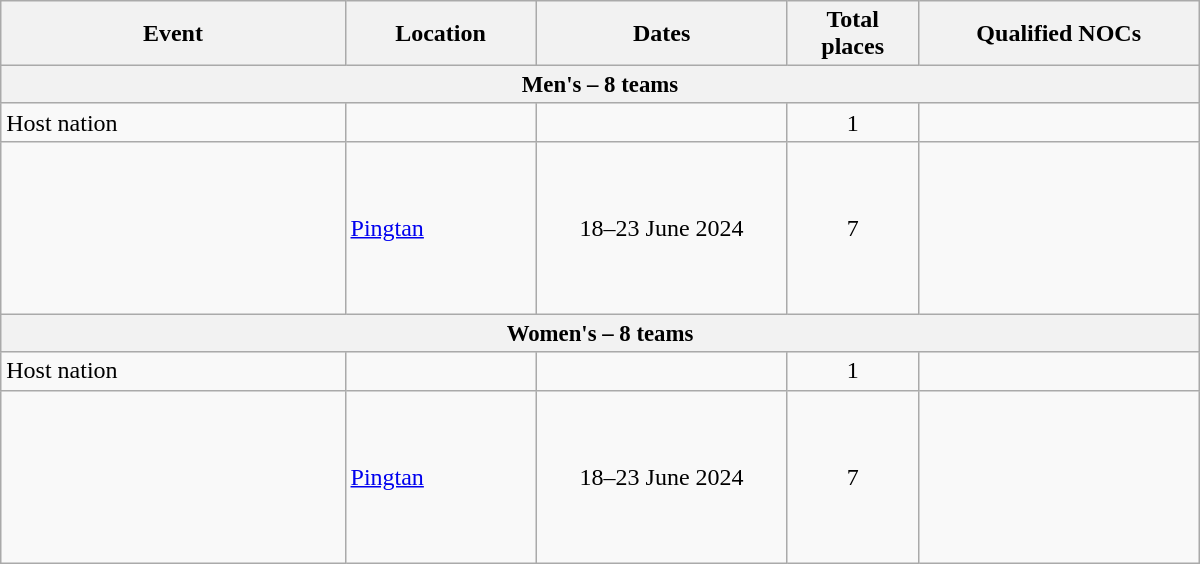<table class="wikitable" width=800>
<tr>
<th>Event</th>
<th width=120>Location</th>
<th width=160>Dates</th>
<th width=80>Total places</th>
<th width=180>Qualified NOCs</th>
</tr>
<tr style="font-size:95%;">
<th colspan=5>Men's – 8 teams</th>
</tr>
<tr>
<td>Host nation</td>
<td></td>
<td></td>
<td align="center">1</td>
<td></td>
</tr>
<tr>
<td></td>
<td> <a href='#'>Pingtan</a></td>
<td align="center">18–23 June 2024</td>
<td align="center">7</td>
<td><br><br><br><br><br><br></td>
</tr>
<tr style="font-size:95%;">
<th colspan=5>Women's – 8 teams</th>
</tr>
<tr>
<td>Host nation</td>
<td></td>
<td></td>
<td align="center">1</td>
<td></td>
</tr>
<tr>
<td></td>
<td> <a href='#'>Pingtan</a></td>
<td align="center">18–23 June 2024</td>
<td align="center">7</td>
<td><br><br><br><br><br><br></td>
</tr>
</table>
